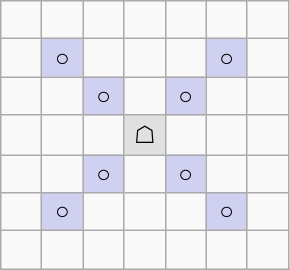<table border="1" class="wikitable">
<tr align=center>
<td width="20"> </td>
<td width="20"> </td>
<td width="20"> </td>
<td width="20"> </td>
<td width="20"> </td>
<td width="20"> </td>
<td width="20"> </td>
</tr>
<tr align=center>
<td> </td>
<td style="background:#d0d0f0;">○</td>
<td> </td>
<td> </td>
<td> </td>
<td style="background:#d0d0f0;">○</td>
<td> </td>
</tr>
<tr align=center>
<td> </td>
<td> </td>
<td style="background:#d0d0f0;">○</td>
<td> </td>
<td style="background:#d0d0f0;">○</td>
<td> </td>
<td> </td>
</tr>
<tr align=center>
<td> </td>
<td> </td>
<td> </td>
<td style="background:#e0e0e0;">☖</td>
<td> </td>
<td> </td>
<td> </td>
</tr>
<tr align=center>
<td> </td>
<td> </td>
<td style="background:#d0d0f0;">○</td>
<td> </td>
<td style="background:#d0d0f0;">○</td>
<td> </td>
<td> </td>
</tr>
<tr align=center>
<td> </td>
<td style="background:#d0d0f0;">○</td>
<td> </td>
<td> </td>
<td> </td>
<td style="background:#d0d0f0;">○</td>
<td> </td>
</tr>
<tr align=center>
<td> </td>
<td> </td>
<td> </td>
<td> </td>
<td> </td>
<td> </td>
<td> </td>
</tr>
</table>
